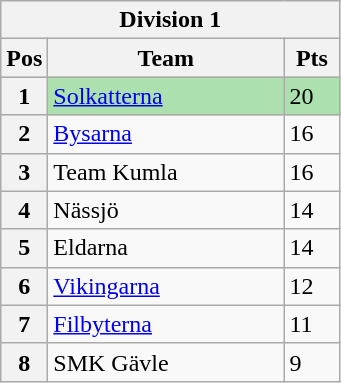<table class="wikitable">
<tr>
<th colspan="3">Division 1</th>
</tr>
<tr>
<th width=20>Pos</th>
<th width=150>Team</th>
<th width=30>Pts</th>
</tr>
<tr style="background:#ACE1AF;">
<th>1</th>
<td><a href='#'>Solkatterna</a></td>
<td>20</td>
</tr>
<tr>
<th>2</th>
<td><a href='#'>Bysarna</a></td>
<td>16</td>
</tr>
<tr>
<th>3</th>
<td>Team Kumla</td>
<td>16</td>
</tr>
<tr>
<th>4</th>
<td>Nässjö</td>
<td>14</td>
</tr>
<tr>
<th>5</th>
<td>Eldarna</td>
<td>14</td>
</tr>
<tr>
<th>6</th>
<td><a href='#'>Vikingarna</a></td>
<td>12</td>
</tr>
<tr>
<th>7</th>
<td><a href='#'>Filbyterna</a></td>
<td>11</td>
</tr>
<tr>
<th>8</th>
<td>SMK Gävle</td>
<td>9</td>
</tr>
</table>
